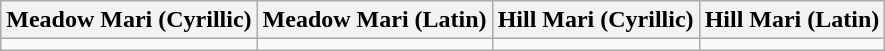<table class="wikitable">
<tr>
<th>Meadow Mari (Cyrillic)</th>
<th>Meadow Mari (Latin)</th>
<th>Hill Mari (Cyrillic)</th>
<th>Hill Mari (Latin)</th>
</tr>
<tr style="vertical-align:top; white-space:nowrap; text-align:center">
<td></td>
<td></td>
<td></td>
<td></td>
</tr>
</table>
